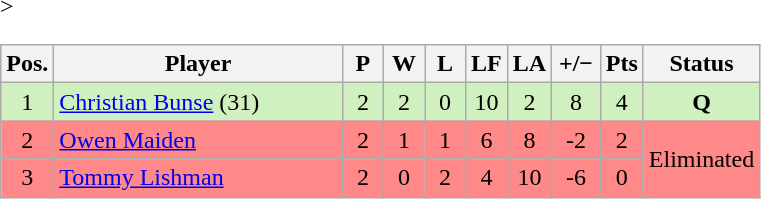<table class="wikitable" style="text-align:center; margin: 1em auto 1em auto, align:left">
<tr>
<th width=20>Pos.</th>
<th width=185>Player</th>
<th width=20>P</th>
<th width=20>W</th>
<th width=20>L</th>
<th width=20>LF</th>
<th width=20>LA</th>
<th width=25>+/−</th>
<th width=20>Pts</th>
<th width=70>Status</th>
</tr>
<tr style="background:#D0F0C0;" -->>
<td>1</td>
<td align=left> <a href='#'>Christian Bunse</a> (31)</td>
<td>2</td>
<td>2</td>
<td>0</td>
<td>10</td>
<td>2</td>
<td>8</td>
<td>4</td>
<td rowspan=1><strong>Q</strong></td>
</tr>
<tr style="background:#FF8888; -->">
<td>2</td>
<td align=left> <a href='#'>Owen Maiden</a></td>
<td>2</td>
<td>1</td>
<td>1</td>
<td>6</td>
<td>8</td>
<td>-2</td>
<td>2</td>
<td rowspan=2>Eliminated</td>
</tr>
<tr style="background:#FF8888; -->">
<td>3</td>
<td align=left> <a href='#'>Tommy Lishman</a></td>
<td>2</td>
<td>0</td>
<td>2</td>
<td>4</td>
<td>10</td>
<td>-6</td>
<td>0</td>
</tr>
</table>
